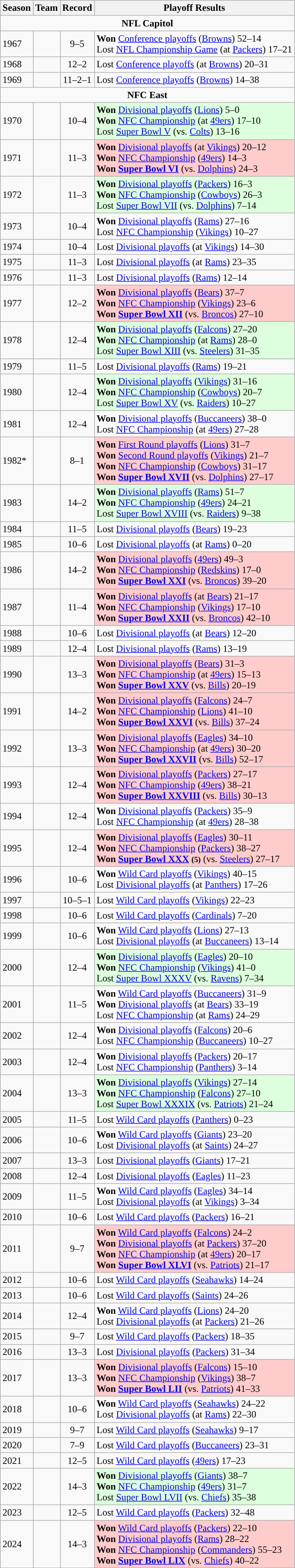<table class="wikitable">
<tr>
<th>Season</th>
<th>Team</th>
<th>Record</th>
<th>Playoff Results</th>
</tr>
<tr>
<td colspan="4" align="center"><strong>NFL Capitol</strong></td>
</tr>
<tr>
<td>1967</td>
<td><strong><a href='#'></a></strong></td>
<td align="center">9–5</td>
<td><strong>Won</strong> <a href='#'>Conference playoffs</a> (<a href='#'>Browns</a>) 52–14<br>Lost <a href='#'>NFL Championship Game</a> (at <a href='#'>Packers</a>) 17–21</td>
</tr>
<tr>
<td>1968</td>
<td><strong><a href='#'></a></strong></td>
<td align="center">12–2</td>
<td>Lost <a href='#'>Conference playoffs</a> (at <a href='#'>Browns</a>) 20–31</td>
</tr>
<tr>
<td>1969</td>
<td><strong><a href='#'></a></strong></td>
<td align="center">11–2–1</td>
<td>Lost <a href='#'>Conference playoffs</a> (<a href='#'>Browns</a>) 14–38</td>
</tr>
<tr>
<td colspan="4" align="center"><strong>NFC East</strong></td>
</tr>
<tr>
<td>1970</td>
<td><strong><a href='#'></a></strong></td>
<td align="center">10–4</td>
<td bgcolor="#DDFFDD"><strong>Won</strong> <a href='#'>Divisional playoffs</a> (<a href='#'>Lions</a>) 5–0<br><strong>Won</strong> <a href='#'>NFC Championship</a> (at <a href='#'>49ers</a>) 17–10<br>Lost <a href='#'>Super Bowl V</a> (vs. <a href='#'>Colts</a>) 13–16</td>
</tr>
<tr>
<td>1971</td>
<td><strong><a href='#'></a></strong></td>
<td align="center">11–3</td>
<td style="background: #FFCCCC;" valign="top"><strong>Won</strong> <a href='#'>Divisional playoffs</a> (at <a href='#'>Vikings</a>) 20–12<br><strong>Won</strong> <a href='#'>NFC Championship</a> (<a href='#'>49ers</a>) 14–3<br><strong>Won <a href='#'>Super Bowl VI</a></strong> (vs. <a href='#'>Dolphins</a>) 24–3</td>
</tr>
<tr>
<td>1972</td>
<td><strong><a href='#'></a></strong></td>
<td align="center">11–3</td>
<td bgcolor="#DDFFDD"><strong>Won</strong> <a href='#'>Divisional playoffs</a> (<a href='#'>Packers</a>) 16–3<br><strong>Won</strong> <a href='#'>NFC Championship</a> (<a href='#'>Cowboys</a>) 26–3<br>Lost <a href='#'>Super Bowl VII</a> (vs. <a href='#'>Dolphins</a>) 7–14</td>
</tr>
<tr>
<td>1973</td>
<td><strong><a href='#'></a></strong></td>
<td align="center">10–4</td>
<td><strong>Won</strong> <a href='#'>Divisional playoffs</a> (<a href='#'>Rams</a>) 27–16<br>Lost <a href='#'>NFC Championship</a> (<a href='#'>Vikings</a>) 10–27</td>
</tr>
<tr>
<td>1974</td>
<td><strong><a href='#'></a></strong></td>
<td align="center">10–4</td>
<td>Lost  <a href='#'>Divisional playoffs</a> (at <a href='#'>Vikings</a>) 14–30</td>
</tr>
<tr>
<td>1975</td>
<td><strong><a href='#'></a></strong></td>
<td align="center">11–3</td>
<td>Lost <a href='#'>Divisional playoffs</a> (at <a href='#'>Rams</a>) 23–35</td>
</tr>
<tr>
<td>1976</td>
<td><strong><a href='#'></a></strong></td>
<td align="center">11–3</td>
<td>Lost <a href='#'>Divisional playoffs</a> (<a href='#'>Rams</a>) 12–14</td>
</tr>
<tr>
<td>1977</td>
<td><strong><a href='#'></a></strong></td>
<td align="center">12–2</td>
<td style="background: #FFCCCC;" valign="top"><strong>Won</strong> <a href='#'>Divisional playoffs</a> (<a href='#'>Bears</a>) 37–7<br><strong>Won</strong> <a href='#'>NFC Championship</a> (<a href='#'>Vikings</a>) 23–6<br><strong>Won <a href='#'>Super Bowl XII</a></strong> (vs. <a href='#'>Broncos</a>) 27–10</td>
</tr>
<tr>
<td>1978</td>
<td><strong><a href='#'></a></strong></td>
<td align="center">12–4</td>
<td bgcolor="#DDFFDD"><strong>Won</strong> <a href='#'>Divisional playoffs</a> (<a href='#'>Falcons</a>) 27–20<br><strong>Won</strong> <a href='#'>NFC Championship</a> (at <a href='#'>Rams</a>) 28–0<br>Lost <a href='#'>Super Bowl XIII</a> (vs. <a href='#'>Steelers</a>) 31–35</td>
</tr>
<tr>
<td>1979</td>
<td><strong><a href='#'></a></strong></td>
<td align="center">11–5</td>
<td>Lost <a href='#'>Divisional playoffs</a> (<a href='#'>Rams</a>) 19–21</td>
</tr>
<tr>
<td>1980</td>
<td><strong><a href='#'></a></strong></td>
<td align="center">12–4</td>
<td bgcolor="#DDFFDD"><strong>Won</strong> <a href='#'>Divisional playoffs</a> (<a href='#'>Vikings</a>) 31–16<br><strong>Won</strong> <a href='#'>NFC Championship</a> (<a href='#'>Cowboys</a>) 20–7<br>Lost <a href='#'>Super Bowl XV</a> (vs. <a href='#'>Raiders</a>) 10–27</td>
</tr>
<tr>
<td>1981</td>
<td><strong><a href='#'></a></strong></td>
<td align="center">12–4</td>
<td><strong>Won</strong> <a href='#'>Divisional playoffs</a> (<a href='#'>Buccaneers</a>) 38–0<br>Lost <a href='#'>NFC Championship</a> (at <a href='#'>49ers</a>) 27–28</td>
</tr>
<tr>
<td>1982*</td>
<td><strong><a href='#'></a></strong></td>
<td align="center">8–1</td>
<td style="background: #FFCCCC;" valign="top"><strong>Won</strong> <a href='#'>First Round playoffs</a> (<a href='#'>Lions</a>) 31–7<br><strong>Won</strong> <a href='#'>Second Round playoffs</a> (<a href='#'>Vikings</a>) 21–7<br><strong>Won</strong> <a href='#'>NFC Championship</a> (<a href='#'>Cowboys</a>) 31–17<br><strong>Won <a href='#'>Super Bowl XVII</a></strong> (vs. <a href='#'>Dolphins</a>) 27–17</td>
</tr>
<tr>
<td>1983</td>
<td><strong><a href='#'></a></strong></td>
<td align="center">14–2</td>
<td bgcolor="#DDFFDD"><strong>Won</strong> <a href='#'>Divisional playoffs</a> (<a href='#'>Rams</a>) 51–7<br><strong>Won</strong> <a href='#'>NFC Championship</a> (<a href='#'>49ers</a>) 24–21<br>Lost <a href='#'>Super Bowl XVIII</a> (vs. <a href='#'>Raiders</a>) 9–38</td>
</tr>
<tr>
<td>1984</td>
<td><strong><a href='#'></a></strong></td>
<td align="center">11–5</td>
<td>Lost <a href='#'>Divisional playoffs</a> (<a href='#'>Bears</a>) 19–23</td>
</tr>
<tr>
<td>1985</td>
<td><strong><a href='#'></a></strong></td>
<td align="center">10–6</td>
<td>Lost <a href='#'>Divisional playoffs</a> (at <a href='#'>Rams</a>) 0–20</td>
</tr>
<tr>
<td>1986</td>
<td><strong><a href='#'></a></strong></td>
<td align="center">14–2</td>
<td style="background: #FFCCCC;" valign="top"><strong>Won</strong> <a href='#'>Divisional playoffs</a> (<a href='#'>49ers</a>) 49–3<br><strong>Won</strong> <a href='#'>NFC Championship</a> (<a href='#'>Redskins</a>) 17–0<br><strong>Won <a href='#'>Super Bowl XXI</a></strong> (vs. <a href='#'>Broncos</a>) 39–20</td>
</tr>
<tr>
<td>1987</td>
<td><strong><a href='#'></a></strong></td>
<td align="center">11–4</td>
<td style="background: #FFCCCC;" valign="top"><strong>Won</strong> <a href='#'>Divisional playoffs</a> (at <a href='#'>Bears</a>) 21–17<br><strong>Won</strong> <a href='#'>NFC Championship</a> (<a href='#'>Vikings</a>) 17–10<br><strong>Won <a href='#'>Super Bowl XXII</a></strong> (vs. <a href='#'>Broncos</a>) 42–10</td>
</tr>
<tr>
<td>1988</td>
<td><strong><a href='#'></a></strong></td>
<td align="center">10–6</td>
<td>Lost <a href='#'>Divisional playoffs</a> (at <a href='#'>Bears</a>) 12–20</td>
</tr>
<tr>
<td>1989</td>
<td><strong><a href='#'></a></strong></td>
<td align="center">12–4</td>
<td>Lost <a href='#'>Divisional playoffs</a> (<a href='#'>Rams</a>) 13–19 </td>
</tr>
<tr>
<td>1990</td>
<td><strong><a href='#'></a></strong></td>
<td align="center">13–3</td>
<td style="background: #FFCCCC;" valign="top"><strong>Won</strong> <a href='#'>Divisional playoffs</a> (<a href='#'>Bears</a>) 31–3<br><strong>Won</strong> <a href='#'>NFC Championship</a> (at <a href='#'>49ers</a>) 15–13<br><strong>Won <a href='#'>Super Bowl XXV</a></strong> (vs. <a href='#'>Bills</a>) 20–19</td>
</tr>
<tr>
<td>1991</td>
<td><strong><a href='#'></a></strong></td>
<td align="center">14–2</td>
<td style="background: #FFCCCC;" valign="top"><strong>Won</strong> <a href='#'>Divisional playoffs</a> (<a href='#'>Falcons</a>) 24–7<br><strong>Won</strong> <a href='#'>NFC Championship</a> (<a href='#'>Lions</a>) 41–10<br><strong>Won <a href='#'>Super Bowl XXVI</a></strong> (vs. <a href='#'>Bills</a>) 37–24</td>
</tr>
<tr>
<td>1992</td>
<td><strong><a href='#'></a></strong></td>
<td align="center">13–3</td>
<td style="background: #FFCCCC;" valign="top"><strong>Won</strong> <a href='#'>Divisional playoffs</a> (<a href='#'>Eagles</a>) 34–10<br><strong>Won</strong> <a href='#'>NFC Championship</a> (at <a href='#'>49ers</a>) 30–20<br><strong>Won <a href='#'>Super Bowl XXVII</a></strong> (vs. <a href='#'>Bills</a>) 52–17</td>
</tr>
<tr>
<td>1993</td>
<td><strong><a href='#'></a></strong></td>
<td align="center">12–4</td>
<td style="background: #FFCCCC;" valign="top"><strong>Won</strong> <a href='#'>Divisional playoffs</a> (<a href='#'>Packers</a>) 27–17<br><strong>Won</strong> <a href='#'>NFC Championship</a> (<a href='#'>49ers</a>) 38–21<br><strong>Won <a href='#'>Super Bowl XXVIII</a></strong> (vs. <a href='#'>Bills</a>) 30–13</td>
</tr>
<tr>
<td>1994</td>
<td><strong><a href='#'></a></strong></td>
<td align="center">12–4</td>
<td><strong>Won</strong> <a href='#'>Divisional playoffs</a> (<a href='#'>Packers</a>) 35–9<br>Lost <a href='#'>NFC Championship</a> (at <a href='#'>49ers</a>) 28–38</td>
</tr>
<tr>
<td>1995</td>
<td><strong><a href='#'></a></strong></td>
<td align="center">12–4</td>
<td style="background: #FFCCCC;" valign="top"><strong>Won</strong> <a href='#'>Divisional playoffs</a> (<a href='#'>Eagles</a>) 30–11<br><strong>Won</strong> <a href='#'>NFC Championship</a> (<a href='#'>Packers</a>) 38–27<br><strong>Won <a href='#'>Super Bowl XXX</a> <small>(5)</small></strong> (vs. <a href='#'>Steelers</a>) 27–17</td>
</tr>
<tr>
<td>1996</td>
<td><strong><a href='#'></a></strong></td>
<td align="center">10–6</td>
<td><strong>Won</strong> <a href='#'>Wild Card playoffs</a> (<a href='#'>Vikings</a>) 40–15<br>Lost <a href='#'>Divisional playoffs</a> (at <a href='#'>Panthers</a>) 17–26</td>
</tr>
<tr>
<td>1997</td>
<td><strong><a href='#'></a></strong></td>
<td align="center">10–5–1</td>
<td>Lost <a href='#'>Wild Card playoffs</a> (<a href='#'>Vikings</a>) 22–23</td>
</tr>
<tr>
<td>1998</td>
<td><strong><a href='#'></a></strong></td>
<td align="center">10–6</td>
<td>Lost <a href='#'>Wild Card playoffs</a> (<a href='#'>Cardinals</a>) 7–20</td>
</tr>
<tr>
<td>1999</td>
<td><strong><a href='#'></a></strong></td>
<td align="center">10–6</td>
<td><strong>Won</strong> <a href='#'>Wild Card playoffs</a> (<a href='#'>Lions</a>) 27–13<br>Lost <a href='#'>Divisional playoffs</a> (at <a href='#'>Buccaneers</a>) 13–14</td>
</tr>
<tr>
<td>2000</td>
<td><strong><a href='#'></a></strong></td>
<td align="center">12–4</td>
<td bgcolor="#DDFFDD"><strong>Won</strong> <a href='#'>Divisional playoffs</a> (<a href='#'>Eagles</a>) 20–10<br><strong>Won</strong> <a href='#'>NFC Championship</a> (<a href='#'>Vikings</a>) 41–0<br>Lost <a href='#'>Super Bowl XXXV</a> (vs. <a href='#'>Ravens</a>) 7–34</td>
</tr>
<tr>
<td>2001</td>
<td><strong><a href='#'></a></strong></td>
<td align="center">11–5</td>
<td><strong>Won</strong> <a href='#'>Wild Card playoffs</a> (<a href='#'>Buccaneers</a>) 31–9<br><strong>Won</strong> <a href='#'>Divisional playoffs</a> (at <a href='#'>Bears</a>) 33–19<br>Lost <a href='#'>NFC Championship</a> (at <a href='#'>Rams</a>) 24–29</td>
</tr>
<tr>
<td>2002</td>
<td><strong><a href='#'></a></strong></td>
<td align="center">12–4</td>
<td><strong>Won</strong> <a href='#'>Divisional playoffs</a> (<a href='#'>Falcons</a>) 20–6<br>Lost <a href='#'>NFC Championship</a> (<a href='#'>Buccaneers</a>) 10–27</td>
</tr>
<tr>
<td>2003</td>
<td><strong><a href='#'></a></strong></td>
<td align="center">12–4</td>
<td><strong>Won</strong> <a href='#'>Divisional playoffs</a> (<a href='#'>Packers</a>) 20–17 <br>Lost <a href='#'>NFC Championship</a> (<a href='#'>Panthers</a>) 3–14</td>
</tr>
<tr>
<td>2004</td>
<td><strong><a href='#'></a></strong></td>
<td align="center">13–3</td>
<td bgcolor="#DDFFDD"><strong>Won</strong> <a href='#'>Divisional playoffs</a> (<a href='#'>Vikings</a>) 27–14<br><strong>Won</strong> <a href='#'>NFC Championship</a> (<a href='#'>Falcons</a>) 27–10<br>Lost <a href='#'>Super Bowl XXXIX</a> (vs. <a href='#'>Patriots</a>) 21–24</td>
</tr>
<tr>
<td>2005</td>
<td><strong><a href='#'></a></strong></td>
<td align="center">11–5</td>
<td>Lost <a href='#'>Wild Card playoffs</a> (<a href='#'>Panthers</a>) 0–23</td>
</tr>
<tr>
<td>2006</td>
<td><strong><a href='#'></a></strong></td>
<td align="center">10–6</td>
<td><strong>Won</strong> <a href='#'>Wild Card playoffs</a> (<a href='#'>Giants</a>) 23–20<br>Lost <a href='#'>Divisional playoffs</a> (at <a href='#'>Saints</a>) 24–27</td>
</tr>
<tr>
<td>2007</td>
<td><strong><a href='#'></a></strong></td>
<td align="center">13–3</td>
<td>Lost <a href='#'>Divisional playoffs</a> (<a href='#'>Giants</a>) 17–21</td>
</tr>
<tr>
<td>2008</td>
<td><strong><a href='#'></a></strong></td>
<td align="center">12–4</td>
<td>Lost <a href='#'>Divisional playoffs</a> (<a href='#'>Eagles</a>) 11–23</td>
</tr>
<tr>
<td>2009</td>
<td><strong><a href='#'></a></strong></td>
<td align="center">11–5</td>
<td><strong>Won</strong> <a href='#'>Wild Card playoffs</a> (<a href='#'>Eagles</a>) 34–14<br>Lost <a href='#'>Divisional playoffs</a> (at <a href='#'>Vikings</a>) 3–34</td>
</tr>
<tr>
<td>2010</td>
<td><strong><a href='#'></a></strong></td>
<td align="center">10–6</td>
<td>Lost <a href='#'>Wild Card playoffs</a> (<a href='#'>Packers</a>) 16–21</td>
</tr>
<tr>
<td>2011</td>
<td><strong><a href='#'></a></strong></td>
<td align="center">9–7</td>
<td style="background: #FFCCCC;" valign="top"><strong>Won</strong> <a href='#'>Wild Card playoffs</a> (<a href='#'>Falcons</a>) 24–2<br><strong>Won</strong> <a href='#'>Divisional playoffs</a> (at <a href='#'>Packers</a>) 37–20<br><strong>Won</strong> <a href='#'>NFC Championship</a> (at <a href='#'>49ers</a>) 20–17 <br><strong>Won <a href='#'>Super Bowl XLVI</a></strong> (vs. <a href='#'>Patriots</a>) 21–17</td>
</tr>
<tr>
<td>2012</td>
<td><strong><a href='#'></a></strong></td>
<td align="center">10–6</td>
<td>Lost <a href='#'>Wild Card playoffs</a> (<a href='#'>Seahawks</a>) 14–24</td>
</tr>
<tr>
<td>2013</td>
<td><strong><a href='#'></a></strong></td>
<td align="center">10–6</td>
<td>Lost <a href='#'>Wild Card playoffs</a> (<a href='#'>Saints</a>) 24–26</td>
</tr>
<tr>
<td>2014</td>
<td><strong><a href='#'></a></strong></td>
<td align="center">12–4</td>
<td><strong>Won</strong> <a href='#'>Wild Card playoffs</a> (<a href='#'>Lions</a>) 24–20<br>Lost <a href='#'>Divisional playoffs</a> (at <a href='#'>Packers</a>) 21–26</td>
</tr>
<tr>
<td>2015</td>
<td><strong><a href='#'></a></strong></td>
<td align="center">9–7</td>
<td>Lost <a href='#'>Wild Card playoffs</a> (<a href='#'>Packers</a>) 18–35</td>
</tr>
<tr>
<td>2016</td>
<td><strong><a href='#'></a></strong></td>
<td align="center">13–3</td>
<td>Lost <a href='#'>Divisional playoffs</a> (<a href='#'>Packers</a>) 31–34</td>
</tr>
<tr>
<td>2017</td>
<td><strong><a href='#'></a></strong></td>
<td align="center">13–3</td>
<td style="background: #FFCCCC;" valign="top"><strong>Won</strong> <a href='#'>Divisional playoffs</a> (<a href='#'>Falcons</a>) 15–10<br><strong>Won</strong> <a href='#'>NFC Championship</a> (<a href='#'>Vikings</a>) 38–7<br><strong>Won <a href='#'>Super Bowl LII</a></strong> (vs. <a href='#'>Patriots</a>) 41–33</td>
</tr>
<tr>
<td>2018</td>
<td><strong><a href='#'></a></strong></td>
<td align="center">10–6</td>
<td><strong>Won</strong> <a href='#'>Wild Card playoffs</a> (<a href='#'>Seahawks</a>) 24–22<br>Lost <a href='#'>Divisional playoffs</a> (at <a href='#'>Rams</a>) 22–30</td>
</tr>
<tr>
<td>2019</td>
<td><strong><a href='#'></a></strong></td>
<td align="center">9–7</td>
<td>Lost <a href='#'>Wild Card playoffs</a> (<a href='#'>Seahawks</a>) 9–17</td>
</tr>
<tr>
<td>2020</td>
<td><strong><a href='#'></a></strong></td>
<td align="center">7–9</td>
<td>Lost <a href='#'>Wild Card playoffs</a> (<a href='#'>Buccaneers</a>) 23–31</td>
</tr>
<tr>
<td>2021</td>
<td><strong><a href='#'></a></strong></td>
<td align="center">12–5</td>
<td>Lost <a href='#'>Wild Card playoffs</a> (<a href='#'>49ers</a>) 17–23</td>
</tr>
<tr>
<td>2022</td>
<td><strong><a href='#'></a></strong></td>
<td align="center">14–3</td>
<td bgcolor="#DDFFDD"><strong>Won</strong> <a href='#'>Divisional playoffs</a> (<a href='#'>Giants</a>) 38–7 <br> <strong>Won</strong> <a href='#'>NFC Championship</a> (<a href='#'>49ers</a>) 31–7 <br> Lost <a href='#'>Super Bowl LVII</a> (vs. <a href='#'>Chiefs</a>) 35–38</td>
</tr>
<tr>
<td>2023</td>
<td><strong><a href='#'></a></strong></td>
<td align="center">12–5</td>
<td>Lost <a href='#'>Wild Card playoffs</a> (<a href='#'>Packers</a>) 32–48</td>
</tr>
<tr>
<td>2024</td>
<td><strong><a href='#'></a></strong></td>
<td align="center">14–3</td>
<td bgcolor="#FFCCCC"><strong>Won</strong> <a href='#'>Wild Card playoffs</a> (<a href='#'>Packers</a>) 22–10<br><strong>Won</strong> <a href='#'>Divisional playoffs</a> (<a href='#'>Rams</a>) 28–22 <br> <strong>Won</strong> <a href='#'>NFC Championship</a> (<a href='#'>Commanders</a>) 55–23 <br> <strong>Won <a href='#'>Super Bowl LIX</a></strong> (vs. <a href='#'>Chiefs</a>) 40–22</td>
</tr>
</table>
